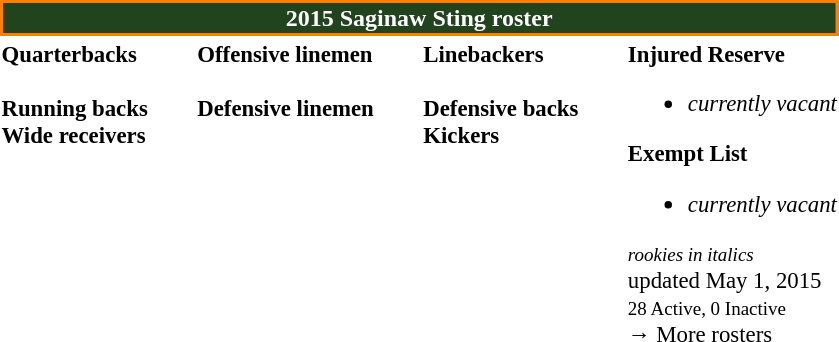<table class="toccolours" style="text-align: left;">
<tr>
<th colspan="7" style="background:#21441E; border:2px solid #FF7F00; color:white; text-align:center;"><strong>2015 Saginaw Sting roster</strong></th>
</tr>
<tr>
<td style="font-size: 95%;vertical-align:top;"><strong>Quarterbacks</strong><br>
<br><strong>Running backs</strong>

<br><strong>Wide receivers</strong>



</td>
<td style="width: 25px;"></td>
<td style="font-size: 95%;vertical-align:top;"><strong>Offensive linemen</strong><br>



<br><strong>Defensive linemen</strong>



</td>
<td style="width: 25px;"></td>
<td style="font-size: 95%;vertical-align:top;"><strong>Linebackers</strong><br>


<br><strong>Defensive backs</strong>





<br><strong>Kickers</strong>
</td>
<td style="width: 25px;"></td>
<td style="font-size: 95%;vertical-align:top;"><strong>Injured Reserve</strong><br><ul><li><em>currently vacant</em></li></ul><strong>Exempt List</strong><ul><li><em>currently vacant</em></li></ul><small><em>rookies in italics</em></small><br>
 updated May 1, 2015<br>
<small>28 Active, 0 Inactive</small><br>→ More rosters</td>
</tr>
<tr>
</tr>
</table>
